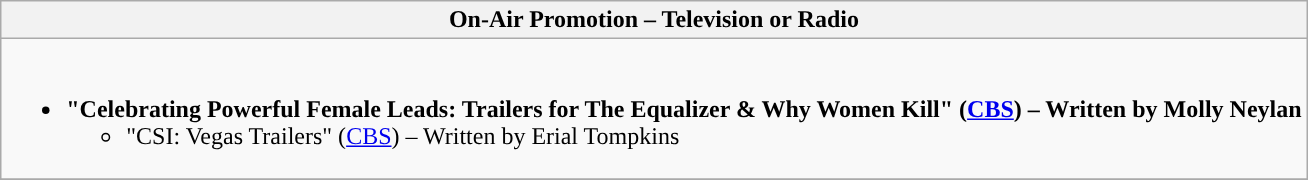<table class=wikitable style="width=100%">
<tr>
<th colspan="2" style="background:">On-Air Promotion – Television or Radio</th>
</tr>
<tr>
<td colspan="2" style="vertical-align:top;"><br><ul><li><strong>"Celebrating Powerful Female Leads: Trailers for The Equalizer & Why Women Kill" (<a href='#'>CBS</a>) – Written by Molly Neylan</strong><ul><li>"CSI: Vegas Trailers" (<a href='#'>CBS</a>) – Written by Erial Tompkins</li></ul></li></ul></td>
</tr>
<tr>
</tr>
</table>
